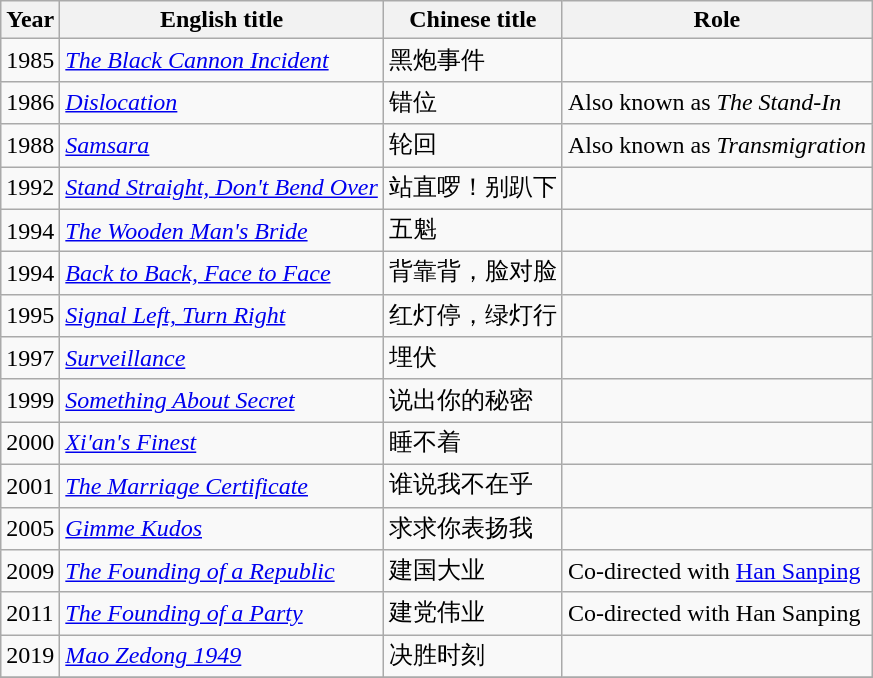<table class="wikitable">
<tr>
<th>Year</th>
<th>English title</th>
<th>Chinese title</th>
<th>Role</th>
</tr>
<tr>
<td>1985</td>
<td><em><a href='#'>The Black Cannon Incident</a></em></td>
<td>黑炮事件</td>
<td></td>
</tr>
<tr>
<td>1986</td>
<td><em><a href='#'>Dislocation</a></em></td>
<td>错位</td>
<td>Also known as <em>The Stand-In</em></td>
</tr>
<tr>
<td>1988</td>
<td><em><a href='#'>Samsara</a></em></td>
<td>轮回</td>
<td>Also known as <em>Transmigration</em></td>
</tr>
<tr>
<td>1992</td>
<td><em><a href='#'>Stand Straight, Don't Bend Over</a></em></td>
<td>站直啰！别趴下</td>
<td></td>
</tr>
<tr>
<td>1994</td>
<td><em><a href='#'>The Wooden Man's Bride</a></em></td>
<td>五魁</td>
<td></td>
</tr>
<tr>
<td>1994</td>
<td><em><a href='#'>Back to Back, Face to Face</a></em></td>
<td>背靠背，脸对脸</td>
<td></td>
</tr>
<tr>
<td>1995</td>
<td><em><a href='#'>Signal Left, Turn Right</a></em></td>
<td>红灯停，绿灯行</td>
<td></td>
</tr>
<tr>
<td>1997</td>
<td><em><a href='#'>Surveillance</a></em></td>
<td>埋伏</td>
<td></td>
</tr>
<tr>
<td>1999</td>
<td><em><a href='#'>Something About Secret</a></em></td>
<td>说出你的秘密</td>
<td></td>
</tr>
<tr>
<td>2000</td>
<td><em><a href='#'>Xi'an's Finest</a></em></td>
<td>睡不着</td>
<td></td>
</tr>
<tr>
<td>2001</td>
<td><em><a href='#'>The Marriage Certificate</a></em></td>
<td>谁说我不在乎</td>
<td></td>
</tr>
<tr>
<td>2005</td>
<td><em><a href='#'>Gimme Kudos</a></em></td>
<td>求求你表扬我</td>
<td></td>
</tr>
<tr>
<td>2009</td>
<td><em><a href='#'>The Founding of a Republic</a></em></td>
<td>建国大业</td>
<td>Co-directed with <a href='#'>Han Sanping</a></td>
</tr>
<tr>
<td>2011</td>
<td><em><a href='#'>The Founding of a Party</a></em></td>
<td>建党伟业</td>
<td>Co-directed with Han Sanping</td>
</tr>
<tr>
<td>2019</td>
<td><em><a href='#'>Mao Zedong 1949</a></em></td>
<td>决胜时刻</td>
<td></td>
</tr>
<tr>
</tr>
</table>
